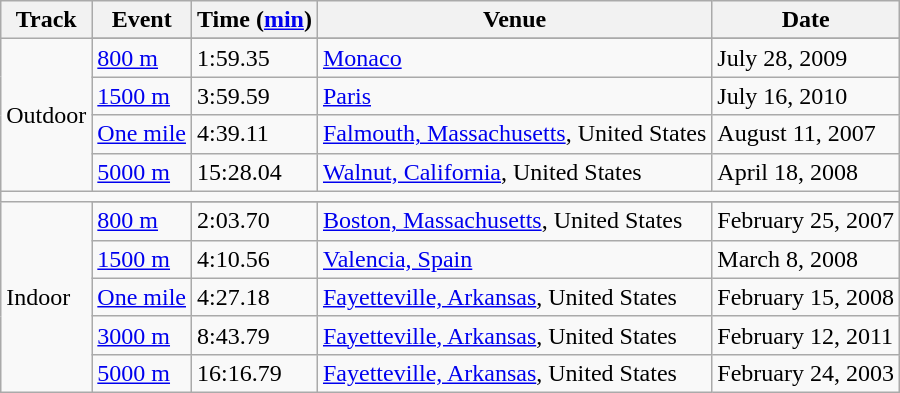<table class="wikitable">
<tr>
<th>Track</th>
<th>Event</th>
<th>Time (<a href='#'>min</a>)</th>
<th>Venue</th>
<th>Date</th>
</tr>
<tr>
<td rowspan=5>Outdoor</td>
</tr>
<tr>
<td><a href='#'>800 m</a></td>
<td>1:59.35</td>
<td><a href='#'>Monaco</a></td>
<td>July 28, 2009</td>
</tr>
<tr>
<td><a href='#'>1500 m</a></td>
<td>3:59.59</td>
<td><a href='#'>Paris</a></td>
<td>July 16, 2010</td>
</tr>
<tr>
<td><a href='#'>One mile</a></td>
<td>4:39.11</td>
<td><a href='#'>Falmouth, Massachusetts</a>, United States</td>
<td>August 11, 2007</td>
</tr>
<tr>
<td><a href='#'>5000 m</a></td>
<td>15:28.04</td>
<td><a href='#'>Walnut, California</a>, United States</td>
<td>April 18, 2008</td>
</tr>
<tr>
<td colspan=5></td>
</tr>
<tr>
<td rowspan=6>Indoor</td>
</tr>
<tr>
<td><a href='#'>800 m</a></td>
<td>2:03.70</td>
<td><a href='#'>Boston, Massachusetts</a>, United States</td>
<td>February 25, 2007</td>
</tr>
<tr>
<td><a href='#'>1500 m</a></td>
<td>4:10.56</td>
<td><a href='#'>Valencia, Spain</a></td>
<td>March 8, 2008</td>
</tr>
<tr>
<td><a href='#'>One mile</a></td>
<td>4:27.18</td>
<td><a href='#'>Fayetteville, Arkansas</a>, United States</td>
<td>February 15, 2008</td>
</tr>
<tr>
<td><a href='#'>3000 m</a></td>
<td>8:43.79</td>
<td><a href='#'>Fayetteville, Arkansas</a>, United States</td>
<td>February 12, 2011</td>
</tr>
<tr>
<td><a href='#'>5000 m</a></td>
<td>16:16.79</td>
<td><a href='#'>Fayetteville, Arkansas</a>, United States</td>
<td>February 24, 2003</td>
</tr>
</table>
